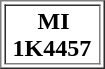<table border="1">
<tr>
<td>   <strong>  MI</strong>  <br><small> </small><strong>1K4457</strong> </td>
</tr>
</table>
